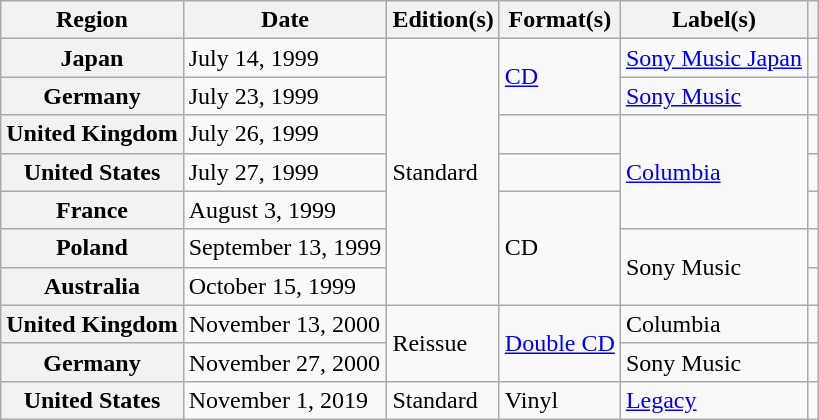<table class="wikitable plainrowheaders">
<tr>
<th scope="col">Region</th>
<th scope="col">Date</th>
<th scope="col">Edition(s)</th>
<th scope="col">Format(s)</th>
<th scope="col">Label(s)</th>
<th scope="col"></th>
</tr>
<tr>
<th scope="row">Japan</th>
<td>July 14, 1999</td>
<td rowspan="7">Standard</td>
<td rowspan="2"><a href='#'>CD</a></td>
<td><a href='#'>Sony Music Japan</a></td>
<td align="center"></td>
</tr>
<tr>
<th scope="row">Germany</th>
<td>July 23, 1999</td>
<td><a href='#'>Sony Music</a></td>
<td align="center"></td>
</tr>
<tr>
<th scope="row">United Kingdom</th>
<td>July 26, 1999</td>
<td></td>
<td rowspan="3"><a href='#'>Columbia</a></td>
<td align="center"></td>
</tr>
<tr>
<th scope="row">United States</th>
<td>July 27, 1999</td>
<td></td>
<td align="center"></td>
</tr>
<tr>
<th scope="row">France</th>
<td>August 3, 1999</td>
<td rowspan="3">CD</td>
<td></td>
</tr>
<tr>
<th scope="row">Poland</th>
<td>September 13, 1999</td>
<td rowspan="2">Sony Music</td>
<td></td>
</tr>
<tr>
<th scope="row">Australia</th>
<td>October 15, 1999</td>
<td></td>
</tr>
<tr>
<th scope="row">United Kingdom</th>
<td>November 13, 2000</td>
<td rowspan="2">Reissue</td>
<td rowspan="2"><a href='#'>Double CD</a></td>
<td>Columbia</td>
<td></td>
</tr>
<tr>
<th scope="row">Germany</th>
<td>November 27, 2000</td>
<td>Sony Music</td>
<td align="center"></td>
</tr>
<tr>
<th scope="row">United States</th>
<td>November 1, 2019</td>
<td>Standard</td>
<td>Vinyl</td>
<td><a href='#'>Legacy</a></td>
<td align="center"></td>
</tr>
</table>
